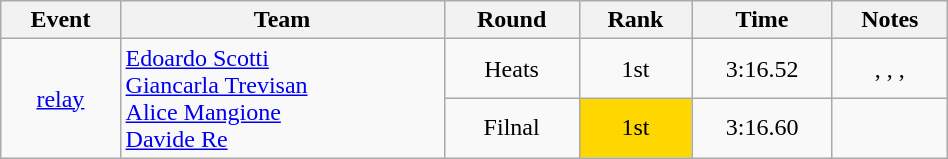<table class="wikitable" width=50% style="font-size:100%; text-align:center;">
<tr>
<th>Event</th>
<th>Team</th>
<th>Round</th>
<th>Rank</th>
<th>Time</th>
<th>Notes</th>
</tr>
<tr>
<td rowspan=2><a href='#'> relay</a></td>
<td rowspan=2 align=left><a href='#'>Edoardo Scotti</a><br><a href='#'>Giancarla Trevisan</a><br><a href='#'>Alice Mangione</a><br><a href='#'>Davide Re</a></td>
<td>Heats</td>
<td>1st </td>
<td>3:16.52</td>
<td>, , , </td>
</tr>
<tr>
<td>Filnal</td>
<td bgcolor=gold>1st</td>
<td>3:16.60</td>
<td></td>
</tr>
</table>
